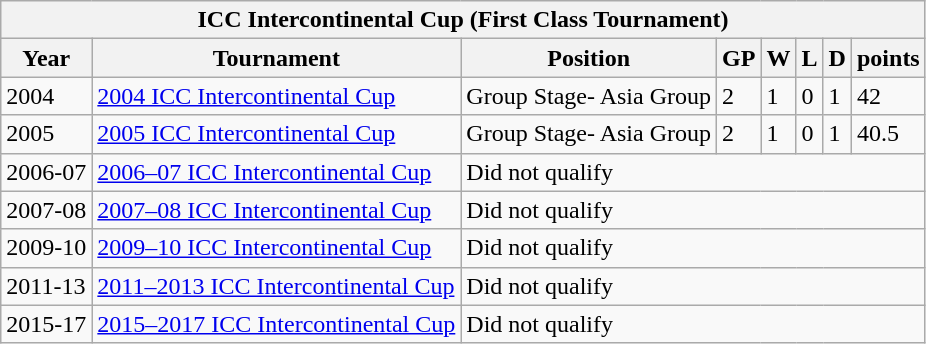<table class="wikitable">
<tr>
<th colspan="8">ICC Intercontinental Cup (First Class Tournament)</th>
</tr>
<tr>
<th>Year</th>
<th>Tournament</th>
<th>Position</th>
<th>GP</th>
<th>W</th>
<th>L</th>
<th>D</th>
<th>points</th>
</tr>
<tr>
<td>2004</td>
<td><a href='#'>2004 ICC Intercontinental Cup</a></td>
<td>Group Stage- Asia Group</td>
<td>2</td>
<td>1</td>
<td>0</td>
<td>1</td>
<td>42</td>
</tr>
<tr>
<td>2005</td>
<td><a href='#'>2005 ICC Intercontinental Cup</a></td>
<td>Group Stage- Asia Group</td>
<td>2</td>
<td>1</td>
<td>0</td>
<td>1</td>
<td>40.5</td>
</tr>
<tr>
<td>2006-07</td>
<td><a href='#'>2006–07 ICC Intercontinental Cup</a></td>
<td colspan="6">Did not qualify</td>
</tr>
<tr>
<td>2007-08</td>
<td><a href='#'>2007–08 ICC Intercontinental Cup</a></td>
<td colspan="6">Did not qualify</td>
</tr>
<tr>
<td>2009-10</td>
<td><a href='#'>2009–10 ICC Intercontinental Cup</a></td>
<td colspan="6">Did not qualify</td>
</tr>
<tr>
<td>2011-13</td>
<td><a href='#'>2011–2013 ICC Intercontinental Cup</a></td>
<td colspan="6">Did not qualify</td>
</tr>
<tr>
<td>2015-17</td>
<td><a href='#'>2015–2017 ICC Intercontinental Cup</a></td>
<td colspan="6">Did not qualify</td>
</tr>
</table>
